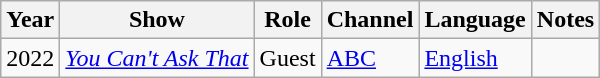<table class="wikitable sortable">
<tr>
<th>Year</th>
<th>Show</th>
<th>Role</th>
<th>Channel</th>
<th>Language</th>
<th>Notes</th>
</tr>
<tr>
<td>2022</td>
<td><em><a href='#'>You Can't Ask That</a></em></td>
<td>Guest</td>
<td><a href='#'>ABC</a></td>
<td><a href='#'>English</a></td>
<td></td>
</tr>
</table>
